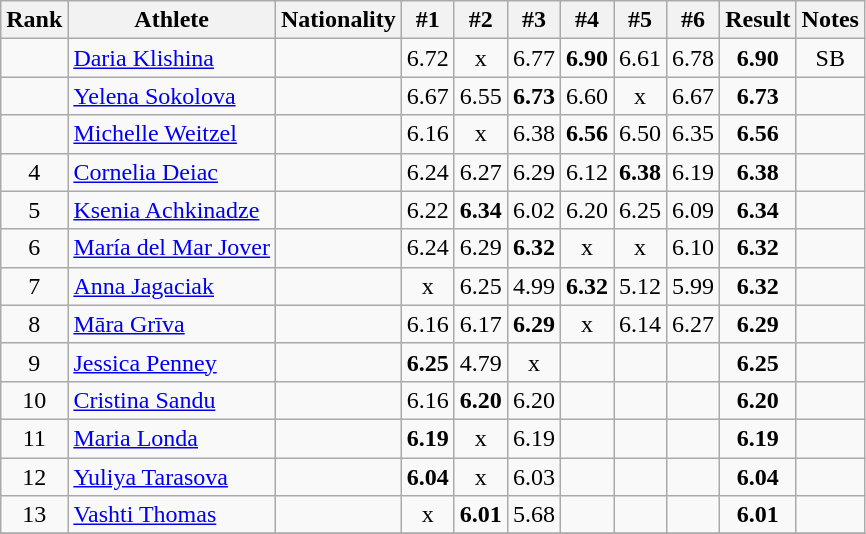<table class="wikitable sortable" style="text-align:center">
<tr>
<th>Rank</th>
<th>Athlete</th>
<th>Nationality</th>
<th>#1</th>
<th>#2</th>
<th>#3</th>
<th>#4</th>
<th>#5</th>
<th>#6</th>
<th>Result</th>
<th>Notes</th>
</tr>
<tr>
<td></td>
<td align="left"><a href='#'>Daria Klishina</a></td>
<td align=left></td>
<td>6.72</td>
<td>x</td>
<td>6.77</td>
<td><strong>6.90</strong></td>
<td>6.61</td>
<td>6.78</td>
<td><strong>6.90</strong></td>
<td>SB</td>
</tr>
<tr>
<td></td>
<td align="left"><a href='#'>Yelena Sokolova</a></td>
<td align=left></td>
<td>6.67</td>
<td>6.55</td>
<td><strong>6.73</strong></td>
<td>6.60</td>
<td>x</td>
<td>6.67</td>
<td><strong>6.73</strong></td>
<td></td>
</tr>
<tr>
<td></td>
<td align="left"><a href='#'>Michelle Weitzel</a></td>
<td align=left></td>
<td>6.16</td>
<td>x</td>
<td>6.38</td>
<td><strong>6.56</strong></td>
<td>6.50</td>
<td>6.35</td>
<td><strong>6.56</strong></td>
<td></td>
</tr>
<tr>
<td>4</td>
<td align="left"><a href='#'>Cornelia Deiac</a></td>
<td align=left></td>
<td>6.24</td>
<td>6.27</td>
<td>6.29</td>
<td>6.12</td>
<td><strong>6.38</strong></td>
<td>6.19</td>
<td><strong>6.38</strong></td>
<td></td>
</tr>
<tr>
<td>5</td>
<td align="left"><a href='#'>Ksenia Achkinadze</a></td>
<td align=left></td>
<td>6.22</td>
<td><strong>6.34</strong></td>
<td>6.02</td>
<td>6.20</td>
<td>6.25</td>
<td>6.09</td>
<td><strong>6.34</strong></td>
<td></td>
</tr>
<tr>
<td>6</td>
<td align="left"><a href='#'>María del Mar Jover</a></td>
<td align=left></td>
<td>6.24</td>
<td>6.29</td>
<td><strong>6.32</strong></td>
<td>x</td>
<td>x</td>
<td>6.10</td>
<td><strong>6.32</strong></td>
<td></td>
</tr>
<tr>
<td>7</td>
<td align="left"><a href='#'>Anna Jagaciak</a></td>
<td align=left></td>
<td>x</td>
<td>6.25</td>
<td>4.99</td>
<td><strong>6.32</strong></td>
<td>5.12</td>
<td>5.99</td>
<td><strong>6.32</strong></td>
<td></td>
</tr>
<tr>
<td>8</td>
<td align="left"><a href='#'>Māra Grīva</a></td>
<td align=left></td>
<td>6.16</td>
<td>6.17</td>
<td><strong>6.29</strong></td>
<td>x</td>
<td>6.14</td>
<td>6.27</td>
<td><strong>6.29</strong></td>
<td></td>
</tr>
<tr>
<td>9</td>
<td align="left"><a href='#'>Jessica Penney</a></td>
<td align=left></td>
<td><strong>6.25</strong></td>
<td>4.79</td>
<td>x</td>
<td></td>
<td></td>
<td></td>
<td><strong>6.25</strong></td>
<td></td>
</tr>
<tr>
<td>10</td>
<td align="left"><a href='#'>Cristina Sandu</a></td>
<td align=left></td>
<td>6.16</td>
<td><strong>6.20</strong></td>
<td>6.20</td>
<td></td>
<td></td>
<td></td>
<td><strong>6.20</strong></td>
<td></td>
</tr>
<tr>
<td>11</td>
<td align="left"><a href='#'>Maria Londa</a></td>
<td align=left></td>
<td><strong>6.19</strong></td>
<td>x</td>
<td>6.19</td>
<td></td>
<td></td>
<td></td>
<td><strong>6.19</strong></td>
<td></td>
</tr>
<tr>
<td>12</td>
<td align="left"><a href='#'>Yuliya Tarasova</a></td>
<td align=left></td>
<td><strong>6.04</strong></td>
<td>x</td>
<td>6.03</td>
<td></td>
<td></td>
<td></td>
<td><strong>6.04</strong></td>
<td></td>
</tr>
<tr>
<td>13</td>
<td align="left"><a href='#'>Vashti Thomas</a></td>
<td align=left></td>
<td>x</td>
<td><strong>6.01</strong></td>
<td>5.68</td>
<td></td>
<td></td>
<td></td>
<td><strong>6.01</strong></td>
<td></td>
</tr>
<tr>
</tr>
</table>
